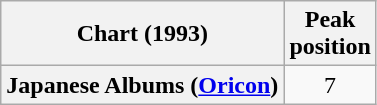<table class="wikitable plainrowheaders" style="text-align:center;" border="1">
<tr>
<th scope="col">Chart (1993)</th>
<th scope="col">Peak<br>position</th>
</tr>
<tr>
<th scope="row">Japanese Albums (<a href='#'>Oricon</a>)</th>
<td>7</td>
</tr>
</table>
